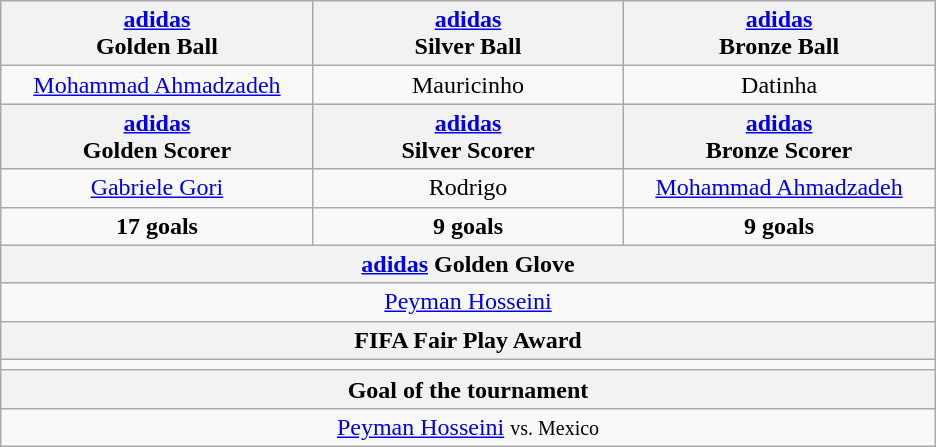<table class="wikitable" style="margin:auto;">
<tr>
<th width=200><a href='#'>adidas</a><br>Golden Ball</th>
<th width=200><a href='#'>adidas</a><br>Silver Ball</th>
<th width=200><a href='#'>adidas</a><br>Bronze Ball</th>
</tr>
<tr>
<td style="text-align:center;"> <a href='#'>Mohammad Ahmadzadeh</a></td>
<td style="text-align:center;"> Mauricinho</td>
<td style="text-align:center;"> Datinha</td>
</tr>
<tr>
<th><a href='#'>adidas</a><br>Golden Scorer</th>
<th><a href='#'>adidas</a><br>Silver Scorer</th>
<th><a href='#'>adidas</a><br>Bronze Scorer</th>
</tr>
<tr>
<td style="text-align:center;"> <a href='#'>Gabriele Gori</a></td>
<td style="text-align:center;"> Rodrigo</td>
<td style="text-align:center;"> <a href='#'>Mohammad Ahmadzadeh</a></td>
</tr>
<tr>
<td style="text-align:center;"><strong>17 goals</strong></td>
<td style="text-align:center;"><strong>9 goals</strong></td>
<td style="text-align:center;"><strong>9 goals</strong></td>
</tr>
<tr>
<th colspan="3"><a href='#'>adidas</a> Golden Glove</th>
</tr>
<tr>
<td style="text-align:center;" colspan="3"> <a href='#'>Peyman Hosseini</a></td>
</tr>
<tr>
<th colspan="3">FIFA Fair Play Award</th>
</tr>
<tr>
<td style="text-align:center;" colspan="3"></td>
</tr>
<tr>
<th colspan="3">Goal of the tournament</th>
</tr>
<tr>
<td style="text-align:center;" colspan="3"> <a href='#'>Peyman Hosseini</a> <small>vs. Mexico</small></td>
</tr>
</table>
